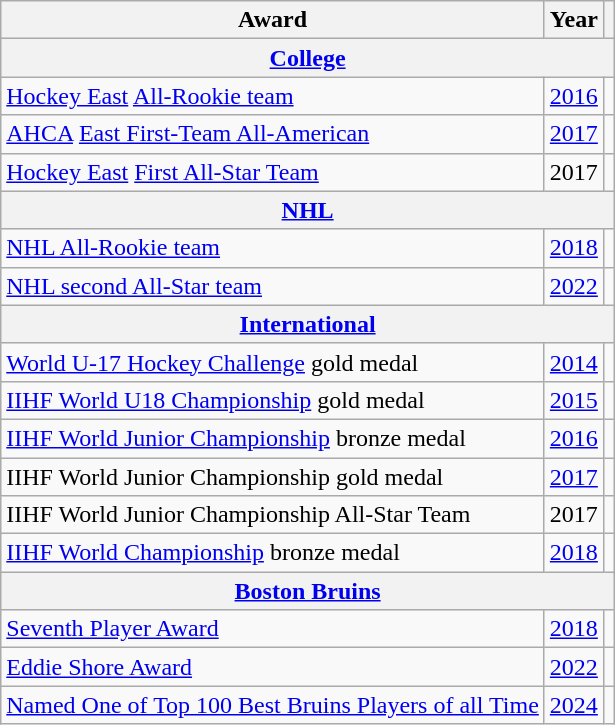<table class="wikitable">
<tr>
<th>Award</th>
<th>Year</th>
<th></th>
</tr>
<tr>
<th colspan="3"><a href='#'>College</a></th>
</tr>
<tr>
<td><a href='#'>Hockey East</a> <a href='#'>All-Rookie team</a></td>
<td><a href='#'>2016</a></td>
<td></td>
</tr>
<tr>
<td><a href='#'>AHCA</a> <a href='#'>East First-Team All-American</a></td>
<td><a href='#'>2017</a></td>
<td></td>
</tr>
<tr>
<td><a href='#'>Hockey East</a> <a href='#'>First All-Star Team</a></td>
<td>2017</td>
<td></td>
</tr>
<tr>
<th colspan="3"><a href='#'>NHL</a></th>
</tr>
<tr>
<td><a href='#'>NHL All-Rookie team</a></td>
<td><a href='#'>2018</a></td>
<td></td>
</tr>
<tr>
<td><a href='#'>NHL second All-Star team</a></td>
<td><a href='#'>2022</a></td>
<td></td>
</tr>
<tr>
<th colspan="3"><a href='#'>International</a></th>
</tr>
<tr>
<td><a href='#'>World U-17 Hockey Challenge</a> gold medal</td>
<td><a href='#'>2014</a></td>
<td></td>
</tr>
<tr>
<td><a href='#'>IIHF World U18 Championship</a> gold medal</td>
<td><a href='#'>2015</a></td>
<td></td>
</tr>
<tr>
<td><a href='#'>IIHF World Junior Championship</a> bronze medal</td>
<td><a href='#'>2016</a></td>
<td></td>
</tr>
<tr>
<td>IIHF World Junior Championship gold medal</td>
<td><a href='#'>2017</a></td>
<td></td>
</tr>
<tr>
<td>IIHF World Junior Championship All-Star Team</td>
<td>2017</td>
<td></td>
</tr>
<tr>
<td><a href='#'>IIHF World Championship</a> bronze medal</td>
<td><a href='#'>2018</a></td>
<td></td>
</tr>
<tr>
<th colspan="3"><a href='#'>Boston Bruins</a></th>
</tr>
<tr>
<td><a href='#'>Seventh Player Award</a></td>
<td><a href='#'>2018</a></td>
<td></td>
</tr>
<tr>
<td><a href='#'>Eddie Shore Award</a></td>
<td><a href='#'>2022</a></td>
<td></td>
</tr>
<tr>
<td><a href='#'>Named One of Top 100 Best Bruins Players of all Time</a></td>
<td><a href='#'>2024</a></td>
<td></td>
</tr>
</table>
